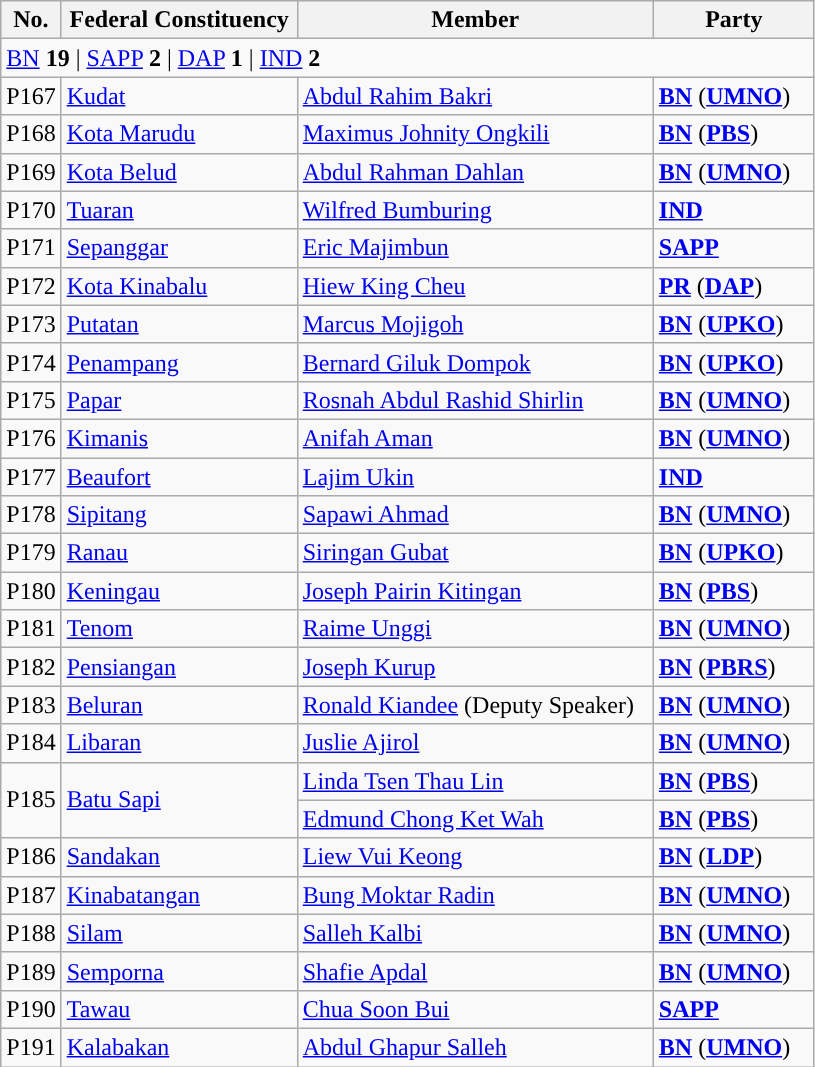<table class ="wikitable sortable">
<tr>
<th style="width:30px;">No.</th>
<th style="width:150px;">Federal Constituency</th>
<th style="width:230px;">Member</th>
<th style="width:100px;">Party</th>
</tr>
<tr>
<td colspan="4"><a href='#'>BN</a> <strong>19</strong> | <a href='#'>SAPP</a> <strong>2</strong> | <a href='#'>DAP</a> <strong>1</strong> | <a href='#'>IND</a> <strong>2</strong></td>
</tr>
<tr>
<td>P167</td>
<td><a href='#'>Kudat</a></td>
<td><a href='#'>Abdul Rahim Bakri</a></td>
<td><strong><a href='#'>BN</a></strong> (<strong><a href='#'>UMNO</a></strong>)</td>
</tr>
<tr>
<td>P168</td>
<td><a href='#'>Kota Marudu</a></td>
<td><a href='#'>Maximus Johnity Ongkili</a></td>
<td><strong><a href='#'>BN</a></strong> (<strong><a href='#'>PBS</a></strong>)</td>
</tr>
<tr>
<td>P169</td>
<td><a href='#'>Kota Belud</a></td>
<td><a href='#'>Abdul Rahman Dahlan</a></td>
<td><strong><a href='#'>BN</a></strong> (<strong><a href='#'>UMNO</a></strong>)</td>
</tr>
<tr>
<td>P170</td>
<td><a href='#'>Tuaran</a></td>
<td><a href='#'>Wilfred Bumburing</a></td>
<td><strong><a href='#'>IND</a></strong></td>
</tr>
<tr>
<td>P171</td>
<td><a href='#'>Sepanggar</a></td>
<td><a href='#'>Eric Majimbun</a></td>
<td><strong><a href='#'>SAPP</a></strong></td>
</tr>
<tr>
<td>P172</td>
<td><a href='#'>Kota Kinabalu</a></td>
<td><a href='#'>Hiew King Cheu</a></td>
<td><strong><a href='#'>PR</a></strong> (<strong><a href='#'>DAP</a></strong>)</td>
</tr>
<tr>
<td>P173</td>
<td><a href='#'>Putatan</a></td>
<td><a href='#'>Marcus Mojigoh</a></td>
<td><strong><a href='#'>BN</a></strong> (<strong><a href='#'>UPKO</a></strong>)</td>
</tr>
<tr>
<td>P174</td>
<td><a href='#'>Penampang</a></td>
<td><a href='#'>Bernard Giluk Dompok</a></td>
<td><strong><a href='#'>BN</a></strong> (<strong><a href='#'>UPKO</a></strong>)</td>
</tr>
<tr>
<td>P175</td>
<td><a href='#'>Papar</a></td>
<td><a href='#'>Rosnah Abdul Rashid Shirlin</a></td>
<td><strong><a href='#'>BN</a></strong> (<strong><a href='#'>UMNO</a></strong>)</td>
</tr>
<tr>
<td>P176</td>
<td><a href='#'>Kimanis</a></td>
<td><a href='#'>Anifah Aman</a></td>
<td><strong><a href='#'>BN</a></strong> (<strong><a href='#'>UMNO</a></strong>)</td>
</tr>
<tr>
<td>P177</td>
<td><a href='#'>Beaufort</a></td>
<td><a href='#'>Lajim Ukin</a></td>
<td><strong><a href='#'>IND</a></strong></td>
</tr>
<tr>
<td>P178</td>
<td><a href='#'>Sipitang</a></td>
<td><a href='#'>Sapawi Ahmad</a></td>
<td><strong><a href='#'>BN</a></strong> (<strong><a href='#'>UMNO</a></strong>)</td>
</tr>
<tr>
<td>P179</td>
<td><a href='#'>Ranau</a></td>
<td><a href='#'>Siringan Gubat</a></td>
<td><strong><a href='#'>BN</a></strong> (<strong><a href='#'>UPKO</a></strong>)</td>
</tr>
<tr>
<td>P180</td>
<td><a href='#'>Keningau</a></td>
<td><a href='#'>Joseph Pairin Kitingan</a></td>
<td><strong><a href='#'>BN</a></strong> (<strong><a href='#'>PBS</a></strong>)</td>
</tr>
<tr>
<td>P181</td>
<td><a href='#'>Tenom</a></td>
<td><a href='#'>Raime Unggi</a></td>
<td><strong><a href='#'>BN</a></strong> (<strong><a href='#'>UMNO</a></strong>)</td>
</tr>
<tr>
<td>P182</td>
<td><a href='#'>Pensiangan</a></td>
<td><a href='#'>Joseph Kurup</a></td>
<td><strong><a href='#'>BN</a></strong> (<strong><a href='#'>PBRS</a></strong>)</td>
</tr>
<tr>
<td>P183</td>
<td><a href='#'>Beluran</a></td>
<td><a href='#'>Ronald Kiandee</a> (Deputy Speaker)</td>
<td><strong><a href='#'>BN</a></strong> (<strong><a href='#'>UMNO</a></strong>)</td>
</tr>
<tr>
<td>P184</td>
<td><a href='#'>Libaran</a></td>
<td><a href='#'>Juslie Ajirol</a></td>
<td><strong><a href='#'>BN</a></strong> (<strong><a href='#'>UMNO</a></strong>)</td>
</tr>
<tr>
<td rowspan="2">P185</td>
<td rowspan="2"><a href='#'>Batu Sapi</a></td>
<td><a href='#'>Linda Tsen Thau Lin</a>  </td>
<td><strong><a href='#'>BN</a></strong> (<strong><a href='#'>PBS</a></strong>)</td>
</tr>
<tr>
<td><a href='#'>Edmund Chong Ket Wah</a> </td>
<td><strong><a href='#'>BN</a></strong> (<strong><a href='#'>PBS</a></strong>)</td>
</tr>
<tr>
<td>P186</td>
<td><a href='#'>Sandakan</a></td>
<td><a href='#'>Liew Vui Keong</a></td>
<td><strong><a href='#'>BN</a></strong> (<strong><a href='#'>LDP</a></strong>)</td>
</tr>
<tr>
<td>P187</td>
<td><a href='#'>Kinabatangan</a></td>
<td><a href='#'>Bung Moktar Radin</a></td>
<td><strong><a href='#'>BN</a></strong> (<strong><a href='#'>UMNO</a></strong>)</td>
</tr>
<tr>
<td>P188</td>
<td><a href='#'>Silam</a></td>
<td><a href='#'>Salleh Kalbi</a></td>
<td><strong><a href='#'>BN</a></strong> (<strong><a href='#'>UMNO</a></strong>)</td>
</tr>
<tr>
<td>P189</td>
<td><a href='#'>Semporna</a></td>
<td><a href='#'>Shafie Apdal</a></td>
<td><strong><a href='#'>BN</a></strong> (<strong><a href='#'>UMNO</a></strong>)</td>
</tr>
<tr>
<td>P190</td>
<td><a href='#'>Tawau</a></td>
<td><a href='#'>Chua Soon Bui</a></td>
<td><strong><a href='#'>SAPP</a></strong></td>
</tr>
<tr>
<td>P191</td>
<td><a href='#'>Kalabakan</a></td>
<td><a href='#'>Abdul Ghapur Salleh</a></td>
<td><strong><a href='#'>BN</a></strong> (<strong><a href='#'>UMNO</a></strong>)</td>
</tr>
</table>
